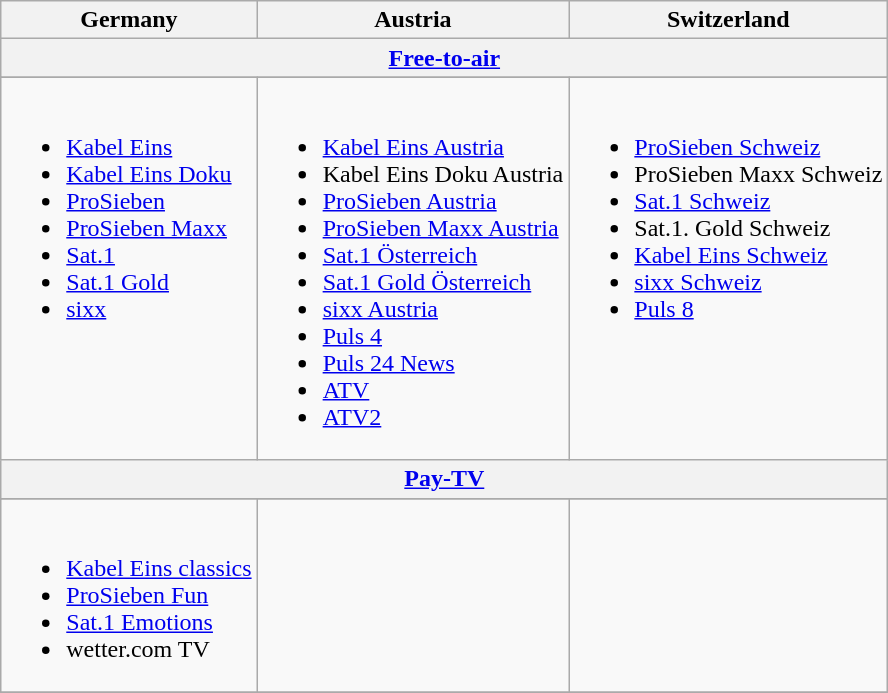<table class="wikitable">
<tr>
<th>Germany</th>
<th>Austria</th>
<th>Switzerland</th>
</tr>
<tr>
<th colspan="3"><a href='#'>Free-to-air</a></th>
</tr>
<tr>
</tr>
<tr valign="top">
<td><br><ul><li><a href='#'>Kabel Eins</a></li><li><a href='#'>Kabel Eins Doku</a></li><li><a href='#'>ProSieben</a></li><li><a href='#'>ProSieben Maxx</a></li><li><a href='#'>Sat.1</a></li><li><a href='#'>Sat.1 Gold</a></li><li><a href='#'>sixx</a></li></ul></td>
<td><br><ul><li><a href='#'>Kabel Eins Austria</a></li><li>Kabel Eins Doku Austria</li><li><a href='#'>ProSieben Austria</a></li><li><a href='#'>ProSieben Maxx Austria</a></li><li><a href='#'>Sat.1 Österreich</a></li><li><a href='#'>Sat.1 Gold Österreich</a></li><li><a href='#'>sixx Austria</a></li><li><a href='#'>Puls 4</a></li><li><a href='#'>Puls 24 News</a></li><li><a href='#'>ATV</a></li><li><a href='#'>ATV2</a></li></ul></td>
<td><br><ul><li><a href='#'>ProSieben Schweiz</a></li><li>ProSieben Maxx Schweiz</li><li><a href='#'>Sat.1 Schweiz</a></li><li>Sat.1. Gold Schweiz</li><li><a href='#'>Kabel Eins Schweiz</a></li><li><a href='#'>sixx Schweiz</a></li><li><a href='#'>Puls 8</a></li></ul></td>
</tr>
<tr>
<th colspan="3"><a href='#'>Pay-TV</a></th>
</tr>
<tr>
</tr>
<tr valign="top">
<td><br><ul><li><a href='#'>Kabel Eins classics</a></li><li><a href='#'>ProSieben Fun</a></li><li><a href='#'>Sat.1 Emotions</a></li><li>wetter.com TV</li></ul></td>
<td></td>
<td></td>
</tr>
<tr>
</tr>
</table>
